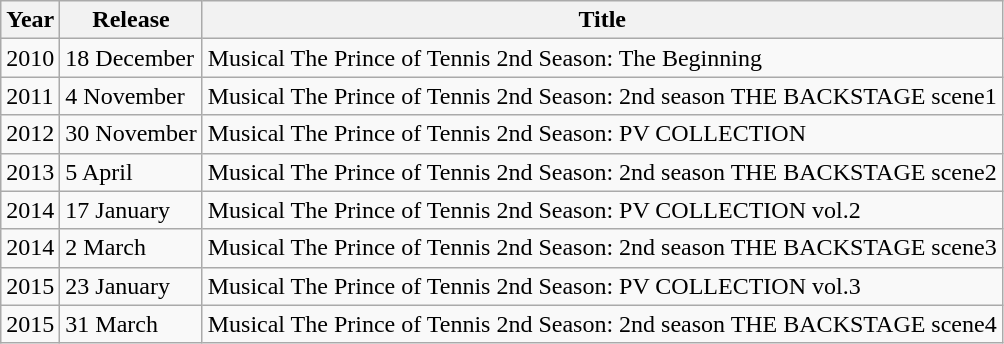<table class="wikitable">
<tr>
<th>Year</th>
<th>Release</th>
<th>Title</th>
</tr>
<tr>
<td>2010</td>
<td>18 December</td>
<td>Musical The Prince of Tennis 2nd Season: The Beginning</td>
</tr>
<tr>
<td>2011</td>
<td>4 November</td>
<td>Musical The Prince of Tennis 2nd Season: 2nd season THE BACKSTAGE scene1</td>
</tr>
<tr>
<td>2012</td>
<td>30 November</td>
<td>Musical The Prince of Tennis 2nd Season: PV COLLECTION</td>
</tr>
<tr>
<td>2013</td>
<td>5 April</td>
<td>Musical The Prince of Tennis 2nd Season: 2nd season THE BACKSTAGE scene2</td>
</tr>
<tr>
<td>2014</td>
<td>17 January</td>
<td>Musical The Prince of Tennis 2nd Season: PV COLLECTION vol.2</td>
</tr>
<tr>
<td>2014</td>
<td>2 March</td>
<td>Musical The Prince of Tennis 2nd Season: 2nd season THE BACKSTAGE scene3</td>
</tr>
<tr>
<td>2015</td>
<td>23 January</td>
<td>Musical The Prince of Tennis 2nd Season: PV COLLECTION vol.3</td>
</tr>
<tr>
<td>2015</td>
<td>31 March</td>
<td>Musical The Prince of Tennis 2nd Season: 2nd season THE BACKSTAGE scene4</td>
</tr>
</table>
